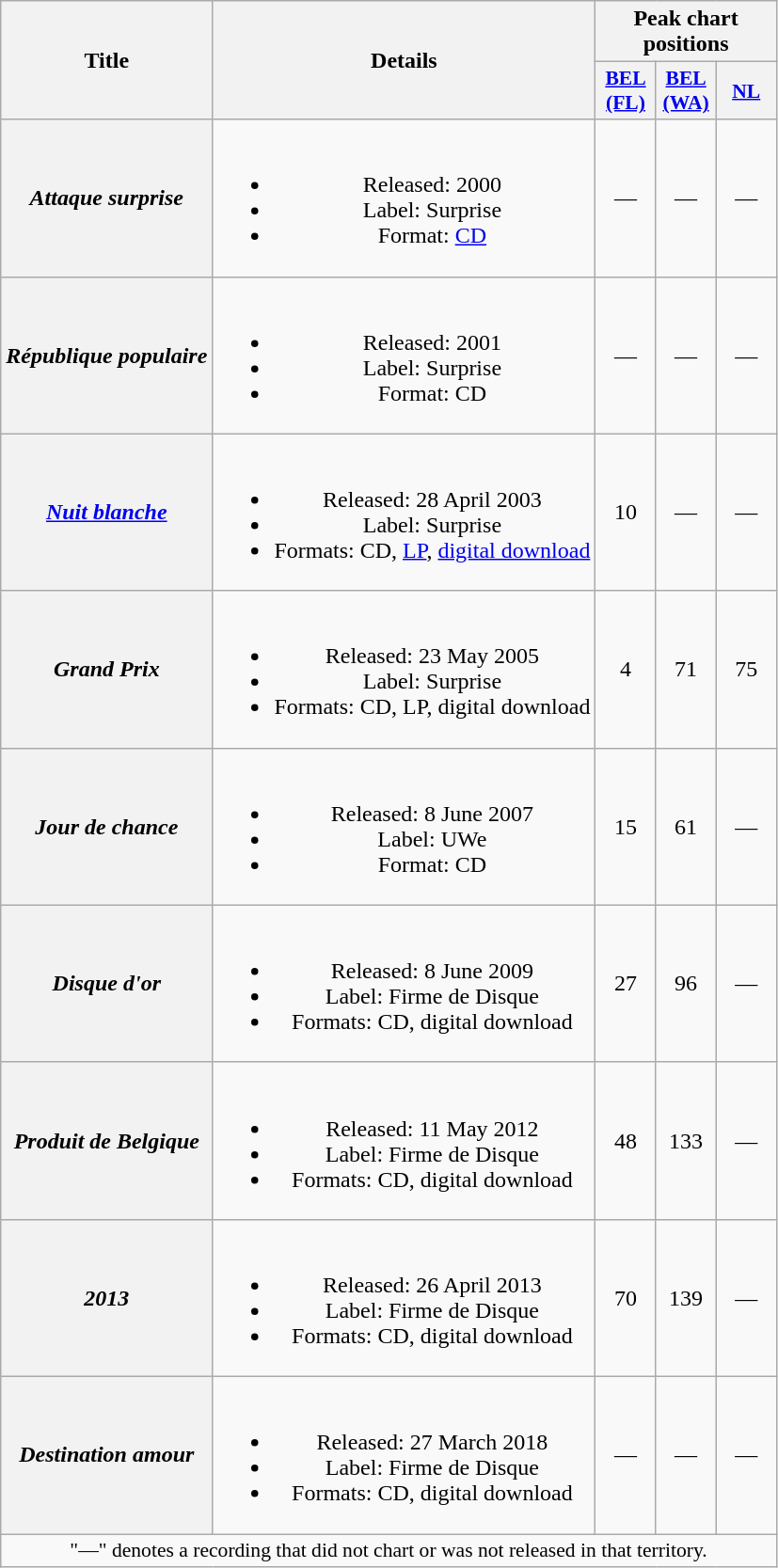<table class="wikitable plainrowheaders" style="text-align:center;">
<tr>
<th scope="col" rowspan="2">Title</th>
<th scope="col" rowspan="2">Details</th>
<th scope="col" colspan="3">Peak chart positions</th>
</tr>
<tr>
<th scope="col" style="width:2.5em;font-size:90%;"><a href='#'>BEL<br>(FL)</a><br></th>
<th scope="col" style="width:2.5em;font-size:90%;"><a href='#'>BEL<br>(WA)</a><br></th>
<th scope="col" style="width:2.5em;font-size:90%;"><a href='#'>NL</a><br></th>
</tr>
<tr>
<th scope="row"><em>Attaque surprise</em></th>
<td><br><ul><li>Released: 2000</li><li>Label: Surprise</li><li>Format: <a href='#'>CD</a></li></ul></td>
<td>—</td>
<td>—</td>
<td>—</td>
</tr>
<tr>
<th scope="row"><em>République populaire</em></th>
<td><br><ul><li>Released: 2001</li><li>Label: Surprise</li><li>Format: CD</li></ul></td>
<td>—</td>
<td>—</td>
<td>—</td>
</tr>
<tr>
<th scope="row"><em><a href='#'>Nuit blanche</a></em></th>
<td><br><ul><li>Released: 28 April 2003</li><li>Label: Surprise</li><li>Formats: CD, <a href='#'>LP</a>, <a href='#'>digital download</a></li></ul></td>
<td>10</td>
<td>—</td>
<td>—</td>
</tr>
<tr>
<th scope="row"><em>Grand Prix</em></th>
<td><br><ul><li>Released: 23 May 2005</li><li>Label: Surprise</li><li>Formats: CD, LP, digital download</li></ul></td>
<td>4</td>
<td>71</td>
<td>75</td>
</tr>
<tr>
<th scope="row"><em>Jour de chance</em></th>
<td><br><ul><li>Released: 8 June 2007</li><li>Label: UWe</li><li>Format: CD</li></ul></td>
<td>15</td>
<td>61</td>
<td>—</td>
</tr>
<tr>
<th scope="row"><em>Disque d'or</em></th>
<td><br><ul><li>Released: 8 June 2009</li><li>Label: Firme de Disque</li><li>Formats: CD, digital download</li></ul></td>
<td>27</td>
<td>96</td>
<td>—</td>
</tr>
<tr>
<th scope="row"><em>Produit de Belgique</em></th>
<td><br><ul><li>Released: 11 May 2012</li><li>Label: Firme de Disque</li><li>Formats: CD, digital download</li></ul></td>
<td>48</td>
<td>133</td>
<td>—</td>
</tr>
<tr>
<th scope="row"><em>2013</em></th>
<td><br><ul><li>Released: 26 April 2013</li><li>Label: Firme de Disque</li><li>Formats: CD, digital download</li></ul></td>
<td>70</td>
<td>139</td>
<td>—</td>
</tr>
<tr>
<th scope="row"><em>Destination amour</em></th>
<td><br><ul><li>Released: 27 March 2018</li><li>Label: Firme de Disque</li><li>Formats: CD, digital download</li></ul></td>
<td>—</td>
<td>—</td>
<td>—</td>
</tr>
<tr>
<td colspan="5" style="font-size:90%">"—" denotes a recording that did not chart or was not released in that territory.</td>
</tr>
</table>
